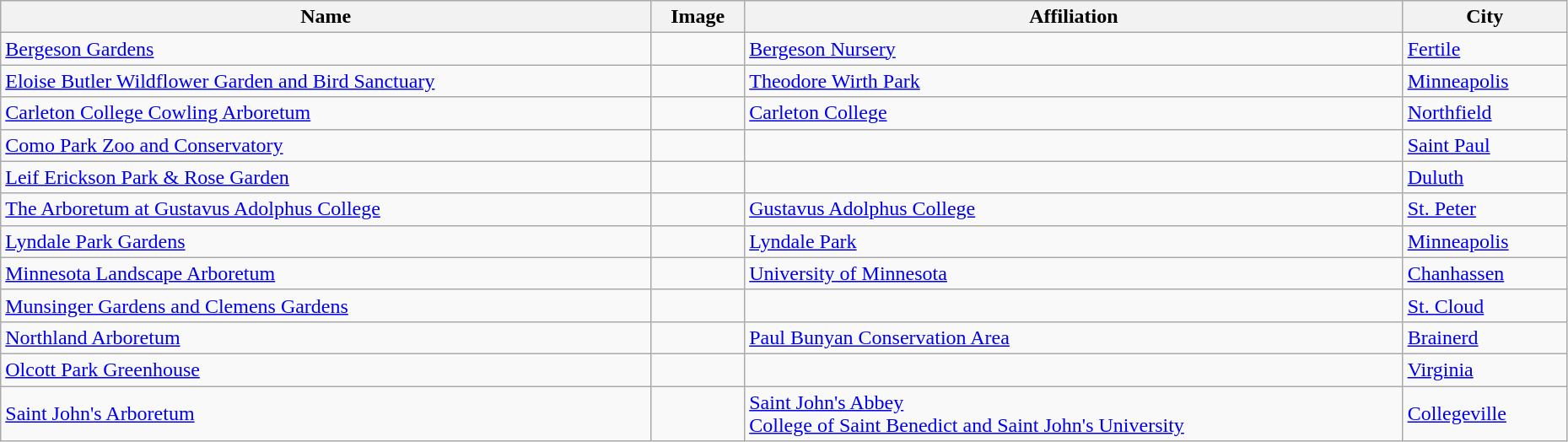<table class="wikitable" style="width:98%">
<tr>
<th>Name</th>
<th>Image</th>
<th>Affiliation</th>
<th>City</th>
</tr>
<tr>
<td><a href='#'>Bergeson Gardens</a></td>
<td></td>
<td><a href='#'>Bergeson Nursery</a></td>
<td><a href='#'>Fertile</a></td>
</tr>
<tr>
<td><a href='#'>Eloise Butler Wildflower Garden and Bird Sanctuary</a></td>
<td></td>
<td><a href='#'>Theodore Wirth Park</a></td>
<td><a href='#'>Minneapolis</a></td>
</tr>
<tr>
<td><a href='#'>Carleton College Cowling Arboretum</a></td>
<td></td>
<td><a href='#'>Carleton College</a></td>
<td><a href='#'>Northfield</a></td>
</tr>
<tr>
<td><a href='#'>Como Park Zoo and Conservatory</a></td>
<td></td>
<td></td>
<td><a href='#'>Saint Paul</a></td>
</tr>
<tr>
<td><a href='#'>Leif Erickson Park & Rose Garden</a></td>
<td></td>
<td></td>
<td><a href='#'>Duluth</a></td>
</tr>
<tr>
<td><a href='#'>The Arboretum at Gustavus Adolphus College</a></td>
<td></td>
<td><a href='#'>Gustavus Adolphus College</a></td>
<td><a href='#'>St. Peter</a></td>
</tr>
<tr>
<td><a href='#'>Lyndale Park Gardens</a></td>
<td></td>
<td><a href='#'>Lyndale Park</a></td>
<td><a href='#'>Minneapolis</a></td>
</tr>
<tr>
<td><a href='#'>Minnesota Landscape Arboretum</a></td>
<td></td>
<td><a href='#'>University of Minnesota</a></td>
<td><a href='#'>Chanhassen</a></td>
</tr>
<tr>
<td><a href='#'>Munsinger Gardens and Clemens Gardens</a></td>
<td></td>
<td></td>
<td><a href='#'>St. Cloud</a></td>
</tr>
<tr>
<td><a href='#'>Northland Arboretum</a></td>
<td></td>
<td><a href='#'>Paul Bunyan Conservation Area</a></td>
<td><a href='#'>Brainerd</a></td>
</tr>
<tr>
<td><a href='#'>Olcott Park Greenhouse</a></td>
<td></td>
<td></td>
<td><a href='#'>Virginia</a></td>
</tr>
<tr>
<td><a href='#'>Saint John's Arboretum</a></td>
<td></td>
<td><a href='#'>Saint John's Abbey</a><br><a href='#'>College of Saint Benedict and Saint John's University</a></td>
<td><a href='#'>Collegeville</a></td>
</tr>
</table>
